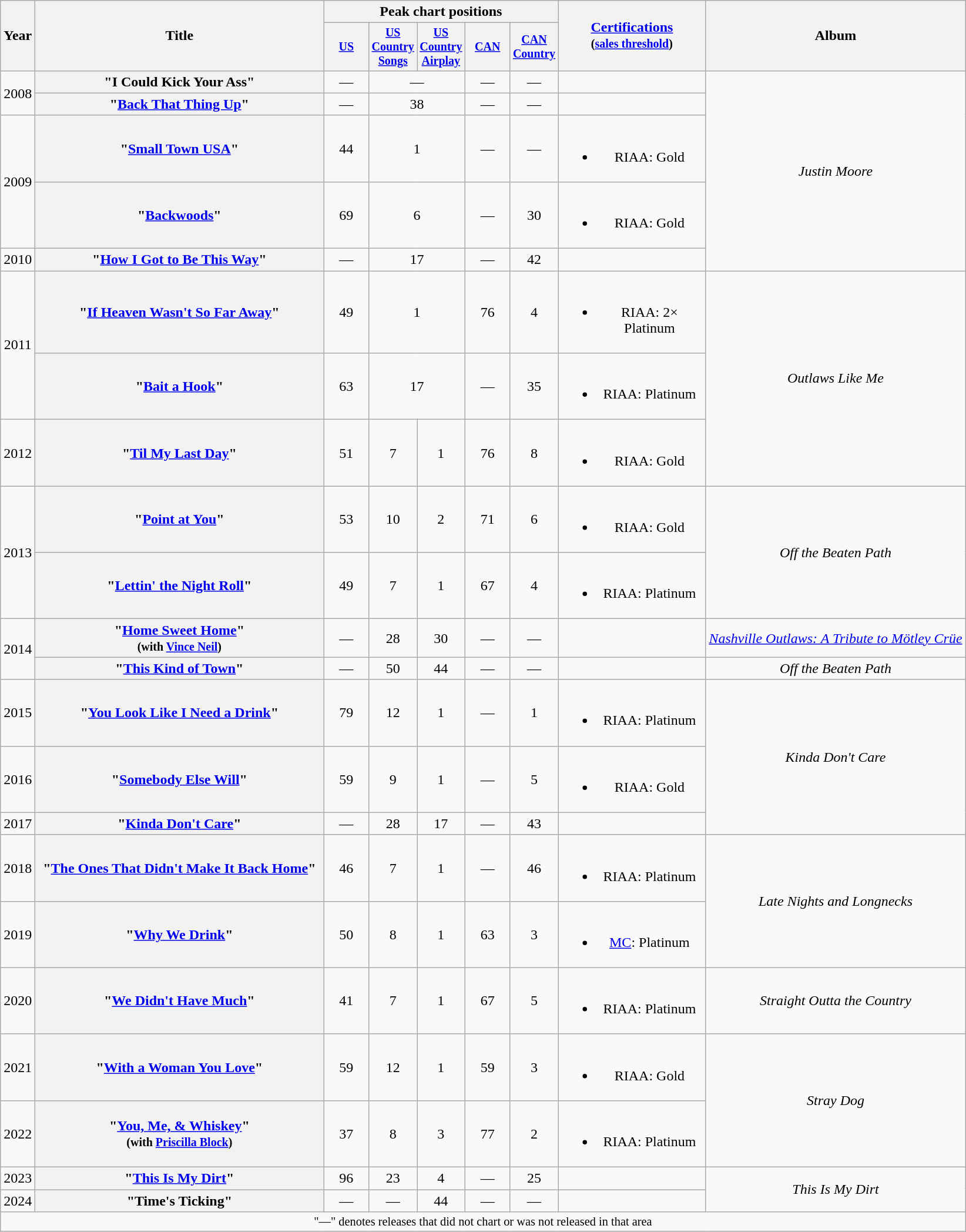<table class="wikitable plainrowheaders" style="text-align:center;">
<tr>
<th scope="col" rowspan="2">Year</th>
<th scope="col" rowspan="2" style="width:20em;">Title</th>
<th scope="col" colspan="5">Peak chart positions</th>
<th scope="col" rowspan="2" style="width:10em;"><a href='#'>Certifications</a><br><small>(<a href='#'>sales threshold</a>)</small></th>
<th scope="col" rowspan="2">Album</th>
</tr>
<tr style="font-size:smaller;">
<th scope="col" style="width:45px;"><a href='#'>US</a><br></th>
<th scope="col" style="width:45px;"><a href='#'>US Country Songs</a><br></th>
<th scope="col" style="width:45px;"><a href='#'>US Country Airplay</a><br></th>
<th scope="col" style="width:45px;"><a href='#'>CAN</a><br></th>
<th scope="col" style="width:45px;"><a href='#'>CAN Country</a><br></th>
</tr>
<tr>
<td rowspan="2">2008</td>
<th scope="row">"I Could Kick Your Ass"</th>
<td>—</td>
<td colspan=2>—</td>
<td>—</td>
<td>—</td>
<td></td>
<td rowspan="5"><em>Justin Moore</em></td>
</tr>
<tr>
<th scope="row">"<a href='#'>Back That Thing Up</a>"</th>
<td>—</td>
<td colspan=2>38</td>
<td>—</td>
<td>—</td>
<td></td>
</tr>
<tr>
<td rowspan="2">2009</td>
<th scope="row">"<a href='#'>Small Town USA</a>"</th>
<td>44</td>
<td colspan=2>1</td>
<td>—</td>
<td>—</td>
<td><br><ul><li>RIAA: Gold</li></ul></td>
</tr>
<tr>
<th scope="row">"<a href='#'>Backwoods</a>"</th>
<td>69</td>
<td colspan=2>6</td>
<td>—</td>
<td>30</td>
<td><br><ul><li>RIAA: Gold</li></ul></td>
</tr>
<tr>
<td>2010</td>
<th scope="row">"<a href='#'>How I Got to Be This Way</a>"</th>
<td>—</td>
<td colspan=2>17</td>
<td>—</td>
<td>42</td>
<td></td>
</tr>
<tr>
<td rowspan="2">2011</td>
<th scope="row">"<a href='#'>If Heaven Wasn't So Far Away</a>"</th>
<td>49</td>
<td colspan=2>1</td>
<td>76</td>
<td>4</td>
<td><br><ul><li>RIAA: 2× Platinum</li></ul></td>
<td rowspan="3"><em>Outlaws Like Me</em></td>
</tr>
<tr>
<th scope="row">"<a href='#'>Bait a Hook</a>"</th>
<td>63</td>
<td colspan=2>17</td>
<td>—</td>
<td>35</td>
<td><br><ul><li>RIAA: Platinum</li></ul></td>
</tr>
<tr>
<td>2012</td>
<th scope="row">"<a href='#'>Til My Last Day</a>"</th>
<td>51</td>
<td>7</td>
<td>1</td>
<td>76</td>
<td>8</td>
<td><br><ul><li>RIAA: Gold</li></ul></td>
</tr>
<tr>
<td rowspan="2">2013</td>
<th scope="row">"<a href='#'>Point at You</a>"</th>
<td>53</td>
<td>10</td>
<td>2</td>
<td>71</td>
<td>6</td>
<td><br><ul><li>RIAA: Gold</li></ul></td>
<td rowspan="2"><em>Off the Beaten Path</em></td>
</tr>
<tr>
<th scope="row">"<a href='#'>Lettin' the Night Roll</a>"</th>
<td>49</td>
<td>7</td>
<td>1</td>
<td>67</td>
<td>4</td>
<td><br><ul><li>RIAA: Platinum</li></ul></td>
</tr>
<tr>
<td rowspan="2">2014</td>
<th scope="row">"<a href='#'>Home Sweet Home</a>"<br><small>(with <a href='#'>Vince Neil</a>)</small></th>
<td>—</td>
<td>28</td>
<td>30</td>
<td>—</td>
<td>—</td>
<td></td>
<td><em><a href='#'>Nashville Outlaws: A Tribute to Mötley Crüe</a></em></td>
</tr>
<tr>
<th scope="row">"<a href='#'>This Kind of Town</a>"</th>
<td>—</td>
<td>50</td>
<td>44</td>
<td>—</td>
<td>—</td>
<td></td>
<td><em>Off the Beaten Path</em></td>
</tr>
<tr>
<td>2015</td>
<th scope="row">"<a href='#'>You Look Like I Need a Drink</a>"</th>
<td>79</td>
<td>12</td>
<td>1</td>
<td>—</td>
<td>1</td>
<td><br><ul><li>RIAA: Platinum</li></ul></td>
<td rowspan="3"><em>Kinda Don't Care</em></td>
</tr>
<tr>
<td>2016</td>
<th scope="row">"<a href='#'>Somebody Else Will</a>"</th>
<td>59</td>
<td>9</td>
<td>1</td>
<td>—</td>
<td>5</td>
<td><br><ul><li>RIAA: Gold</li></ul></td>
</tr>
<tr>
<td>2017</td>
<th scope="row">"<a href='#'>Kinda Don't Care</a>"</th>
<td>—</td>
<td>28</td>
<td>17</td>
<td>—</td>
<td>43</td>
<td></td>
</tr>
<tr>
<td>2018</td>
<th scope="row">"<a href='#'>The Ones That Didn't Make It Back Home</a>"</th>
<td>46</td>
<td>7</td>
<td>1</td>
<td>—</td>
<td>46</td>
<td><br><ul><li>RIAA: Platinum</li></ul></td>
<td rowspan="2"><em>Late Nights and Longnecks</em></td>
</tr>
<tr>
<td>2019</td>
<th scope="row">"<a href='#'>Why We Drink</a>"</th>
<td>50</td>
<td>8</td>
<td>1</td>
<td>63</td>
<td>3</td>
<td><br><ul><li><a href='#'>MC</a>: Platinum</li></ul></td>
</tr>
<tr>
<td>2020</td>
<th scope="row">"<a href='#'>We Didn't Have Much</a>"</th>
<td>41</td>
<td>7</td>
<td>1</td>
<td>67</td>
<td>5</td>
<td><br><ul><li>RIAA: Platinum</li></ul></td>
<td><em>Straight Outta the Country</em></td>
</tr>
<tr>
<td>2021</td>
<th scope="row">"<a href='#'>With a Woman You Love</a>"</th>
<td>59</td>
<td>12</td>
<td>1</td>
<td>59</td>
<td>3</td>
<td><br><ul><li>RIAA: Gold</li></ul></td>
<td rowspan=2><em>Stray Dog</em></td>
</tr>
<tr>
<td>2022</td>
<th scope="row">"<a href='#'>You, Me, & Whiskey</a>"<br><small>(with <a href='#'>Priscilla Block</a>)</small></th>
<td>37</td>
<td>8</td>
<td>3</td>
<td>77</td>
<td>2</td>
<td><br><ul><li>RIAA: Platinum</li></ul></td>
</tr>
<tr>
<td>2023</td>
<th scope="row">"<a href='#'>This Is My Dirt</a>"</th>
<td>96</td>
<td>23</td>
<td>4</td>
<td>—</td>
<td>25</td>
<td></td>
<td rowspan="2"><em>This Is My Dirt</em></td>
</tr>
<tr>
<td>2024</td>
<th scope="row">"Time's Ticking"</th>
<td>—</td>
<td>—</td>
<td>44</td>
<td>—</td>
<td>—</td>
<td></td>
</tr>
<tr>
<td colspan="10" style="font-size:85%">"—" denotes releases that did not chart or was not released in that area</td>
</tr>
</table>
